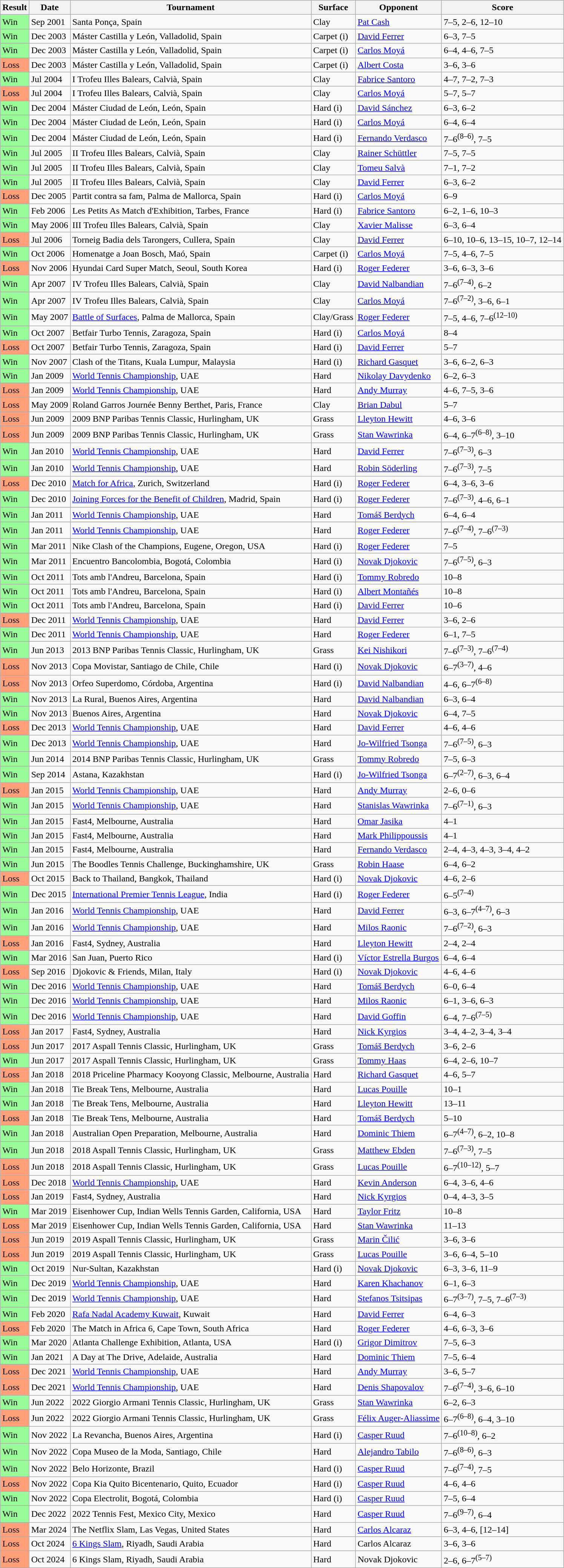<table class="sortable wikitable">
<tr>
<th>Result</th>
<th>Date</th>
<th>Tournament</th>
<th>Surface</th>
<th>Opponent</th>
<th class="unsortable">Score</th>
</tr>
<tr>
<td style="background:#98fb98;">Win</td>
<td>Sep 2001</td>
<td>Santa Ponça, Spain</td>
<td>Clay</td>
<td> <a href='#'>Pat Cash</a></td>
<td>7–5, 2–6, 12–10</td>
</tr>
<tr>
<td style="background:#98fb98;">Win</td>
<td>Dec 2003</td>
<td>Máster Castilla y León, Valladolid, Spain</td>
<td>Carpet (i)</td>
<td> <a href='#'>David Ferrer</a></td>
<td>6–3, 7–5</td>
</tr>
<tr>
<td style="background:#98fb98;">Win</td>
<td>Dec 2003</td>
<td>Máster Castilla y León, Valladolid, Spain</td>
<td>Carpet (i)</td>
<td> <a href='#'>Carlos Moyá</a></td>
<td>6–4, 4–6, 7–5</td>
</tr>
<tr>
<td style="background:#ffa07a;">Loss</td>
<td>Dec 2003</td>
<td>Máster Castilla y León, Valladolid, Spain</td>
<td>Carpet (i)</td>
<td> <a href='#'>Albert Costa</a></td>
<td>3–6, 3–6</td>
</tr>
<tr>
<td style="background:#98fb98;">Win</td>
<td>Jul 2004</td>
<td>I Trofeu Illes Balears, Calvià, Spain</td>
<td>Clay</td>
<td> <a href='#'>Fabrice Santoro</a></td>
<td>4–7, 7–2, 7–3</td>
</tr>
<tr>
<td style="background:#ffa07a;">Loss</td>
<td>Jul 2004</td>
<td>I Trofeu Illes Balears, Calvià, Spain</td>
<td>Clay</td>
<td> <a href='#'>Carlos Moyá</a></td>
<td>5–7, 5–7</td>
</tr>
<tr>
<td style="background:#98fb98;">Win</td>
<td>Dec 2004</td>
<td>Máster Ciudad de León, León, Spain</td>
<td>Hard (i)</td>
<td> <a href='#'>David Sánchez</a></td>
<td>6–3, 6–2</td>
</tr>
<tr>
<td style="background:#98fb98;">Win</td>
<td>Dec 2004</td>
<td>Máster Ciudad de León, León, Spain</td>
<td>Hard (i)</td>
<td> <a href='#'>Carlos Moyá</a></td>
<td>6–4, 6–4</td>
</tr>
<tr>
<td style="background:#98fb98;">Win</td>
<td>Dec 2004</td>
<td>Máster Ciudad de León, León, Spain</td>
<td>Hard (i)</td>
<td> <a href='#'>Fernando Verdasco</a></td>
<td>7–6<sup>(8–6)</sup>, 7–5</td>
</tr>
<tr>
<td style="background:#98fb98;">Win</td>
<td>Jul 2005</td>
<td>II Trofeu Illes Balears, Calvià, Spain</td>
<td>Clay</td>
<td> <a href='#'>Rainer Schüttler</a></td>
<td>7–5, 7–5</td>
</tr>
<tr>
<td style="background:#98fb98;">Win</td>
<td>Jul 2005</td>
<td>II Trofeu Illes Balears, Calvià, Spain</td>
<td>Clay</td>
<td> <a href='#'>Tomeu Salvà</a></td>
<td>7–1, 7–2</td>
</tr>
<tr>
<td style="background:#98fb98;">Win</td>
<td>Jul 2005</td>
<td>II Trofeu Illes Balears, Calvià, Spain</td>
<td>Clay</td>
<td> <a href='#'>David Ferrer</a></td>
<td>6–3, 6–2</td>
</tr>
<tr>
<td style="background:#ffa07a;">Loss</td>
<td>Dec 2005</td>
<td>Partit contra sa fam, Palma de Mallorca, Spain</td>
<td>Hard (i)</td>
<td> <a href='#'>Carlos Moyá</a></td>
<td>6–9</td>
</tr>
<tr>
<td style="background:#98fb98;">Win</td>
<td>Feb 2006</td>
<td>Les Petits As Match d'Exhibition, Tarbes, France</td>
<td>Hard (i)</td>
<td> <a href='#'>Fabrice Santoro</a></td>
<td>6–2, 1–6, 10–3</td>
</tr>
<tr>
<td style="background:#98fb98;">Win</td>
<td>May 2006</td>
<td>III Trofeu Illes Balears, Calvià, Spain</td>
<td>Clay</td>
<td> <a href='#'>Xavier Malisse</a></td>
<td>6–3, 6–4</td>
</tr>
<tr>
<td style="background:#ffa07a;">Loss</td>
<td>Jul 2006</td>
<td>Torneig Badia dels Tarongers, Cullera, Spain</td>
<td>Clay</td>
<td> <a href='#'>David Ferrer</a></td>
<td>6–10, 10–6, 13–15, 10–7, 12–14</td>
</tr>
<tr>
<td style="background:#98fb98;">Win</td>
<td>Oct 2006</td>
<td>Homenatge a Joan Bosch, Maó, Spain</td>
<td>Carpet (i)</td>
<td> <a href='#'>Carlos Moyá</a></td>
<td>7–5, 4–6, 7–5</td>
</tr>
<tr>
<td style="background:#ffa07a;">Loss</td>
<td>Nov 2006</td>
<td>Hyundai Card Super Match, Seoul, South Korea</td>
<td>Hard (i)</td>
<td> <a href='#'>Roger Federer</a></td>
<td>3–6, 6–3, 3–6</td>
</tr>
<tr>
<td style="background:#98fb98;">Win</td>
<td>Apr 2007</td>
<td>IV Trofeu Illes Balears, Calvià, Spain</td>
<td>Clay</td>
<td> <a href='#'>David Nalbandian</a></td>
<td>7–6<sup>(7–4)</sup>, 6–2</td>
</tr>
<tr>
<td style="background:#98fb98;">Win</td>
<td>Apr 2007</td>
<td>IV Trofeu Illes Balears, Calvià, Spain</td>
<td>Clay</td>
<td> <a href='#'>Carlos Moyá</a></td>
<td>7–6<sup>(7–2)</sup>, 3–6, 6–1</td>
</tr>
<tr>
<td style="background:#98fb98;">Win</td>
<td>May 2007</td>
<td><a href='#'>Battle of Surfaces</a>, Palma de Mallorca, Spain</td>
<td>Clay/Grass</td>
<td> <a href='#'>Roger Federer</a></td>
<td>7–5, 4–6, 7–6<sup>(12–10)</sup></td>
</tr>
<tr>
<td style="background:#98fb98;">Win</td>
<td>Oct 2007</td>
<td>Betfair Turbo Tennis, Zaragoza, Spain</td>
<td>Hard (i)</td>
<td> <a href='#'>Carlos Moyá</a></td>
<td>8–4</td>
</tr>
<tr>
<td style="background:#ffa07a;">Loss</td>
<td>Oct 2007</td>
<td>Betfair Turbo Tennis, Zaragoza, Spain</td>
<td>Hard (i)</td>
<td> <a href='#'>David Ferrer</a></td>
<td>5–7</td>
</tr>
<tr>
<td style="background:#98fb98;">Win</td>
<td>Nov 2007</td>
<td>Clash of the Titans, Kuala Lumpur, Malaysia</td>
<td>Hard (i)</td>
<td> <a href='#'>Richard Gasquet</a></td>
<td>3–6, 6–2, 6–3</td>
</tr>
<tr>
<td style="background:#98fb98;">Win</td>
<td>Jan 2009</td>
<td><a href='#'>World Tennis Championship</a>, UAE</td>
<td>Hard</td>
<td> <a href='#'>Nikolay Davydenko</a></td>
<td>6–2, 6–3</td>
</tr>
<tr>
<td style="background:#ffa07a;">Loss</td>
<td>Jan 2009</td>
<td><a href='#'>World Tennis Championship</a>, UAE</td>
<td>Hard</td>
<td> <a href='#'>Andy Murray</a></td>
<td>4–6, 7–5, 3–6</td>
</tr>
<tr>
<td style="background:#ffa07a;">Loss</td>
<td>May 2009</td>
<td>Roland Garros Journée Benny Berthet, Paris, France</td>
<td>Clay</td>
<td> <a href='#'>Brian Dabul</a></td>
<td>5–7</td>
</tr>
<tr>
<td style="background:#ffa07a;">Loss</td>
<td>Jun 2009</td>
<td>2009 BNP Paribas Tennis Classic, Hurlingham, UK</td>
<td>Grass</td>
<td> <a href='#'>Lleyton Hewitt</a></td>
<td>4–6, 3–6</td>
</tr>
<tr>
<td style="background:#ffa07a;">Loss</td>
<td>Jun 2009</td>
<td>2009 BNP Paribas Tennis Classic, Hurlingham, UK</td>
<td>Grass</td>
<td> <a href='#'>Stan Wawrinka</a></td>
<td>6–4, 6–7<sup>(6–8)</sup>, 3–10</td>
</tr>
<tr>
<td style="background:#98fb98;">Win</td>
<td>Jan 2010</td>
<td><a href='#'>World Tennis Championship</a>, UAE</td>
<td>Hard</td>
<td> <a href='#'>David Ferrer</a></td>
<td>7–6<sup>(7–3)</sup>, 6–3</td>
</tr>
<tr>
<td style="background:#98fb98;">Win</td>
<td>Jan 2010</td>
<td><a href='#'>World Tennis Championship</a>, UAE</td>
<td>Hard</td>
<td> <a href='#'>Robin Söderling</a></td>
<td>7–6<sup>(7–3)</sup>, 7–5</td>
</tr>
<tr>
<td style="background:#ffa07a;">Loss</td>
<td>Dec 2010</td>
<td><a href='#'>Match for Africa</a>, Zurich, Switzerland</td>
<td>Hard (i)</td>
<td> <a href='#'>Roger Federer</a></td>
<td>6–4, 3–6, 3–6</td>
</tr>
<tr bgcolor=f3e6d7>
</tr>
<tr>
<td style="background:#98fb98;">Win</td>
<td>Dec 2010</td>
<td><a href='#'>Joining Forces for the Benefit of Children</a>, Madrid, Spain</td>
<td>Hard (i)</td>
<td> <a href='#'>Roger Federer</a></td>
<td>7–6<sup>(7–3)</sup>, 4–6, 6–1</td>
</tr>
<tr bgcolor=f3e6d7>
</tr>
<tr>
<td style="background:#98fb98;">Win</td>
<td>Jan 2011</td>
<td><a href='#'>World Tennis Championship</a>, UAE</td>
<td>Hard</td>
<td> <a href='#'>Tomáš Berdych</a></td>
<td>6–4, 6–4</td>
</tr>
<tr bgcolor=f3e6d7>
</tr>
<tr>
<td style="background:#98fb98;">Win</td>
<td>Jan 2011</td>
<td><a href='#'>World Tennis Championship</a>, UAE</td>
<td>Hard</td>
<td> <a href='#'>Roger Federer</a></td>
<td>7–6<sup>(7–4)</sup>, 7–6<sup>(7–3)</sup></td>
</tr>
<tr bgcolor=f3e6d7>
</tr>
<tr>
<td style="background:#98fb98;">Win</td>
<td>Mar 2011</td>
<td>Nike Clash of the Champions, Eugene, Oregon, USA</td>
<td>Hard (i)</td>
<td> <a href='#'>Roger Federer</a></td>
<td>7–5</td>
</tr>
<tr>
<td style="background:#98fb98;">Win</td>
<td>Mar 2011</td>
<td>Encuentro Bancolombia, Bogotá, Colombia</td>
<td>Hard (i)</td>
<td> <a href='#'>Novak Djokovic</a></td>
<td>7–6<sup>(7–5)</sup>, 6–3</td>
</tr>
<tr>
<td style="background:#98fb98;">Win</td>
<td>Oct 2011</td>
<td>Tots amb l'Andreu, Barcelona, Spain</td>
<td>Hard (i)</td>
<td> <a href='#'>Tommy Robredo</a></td>
<td>10–8</td>
</tr>
<tr>
<td style="background:#98fb98;">Win</td>
<td>Oct 2011</td>
<td>Tots amb l'Andreu, Barcelona, Spain</td>
<td>Hard (i)</td>
<td> <a href='#'>Albert Montañés</a></td>
<td>10–8</td>
</tr>
<tr>
<td style="background:#98fb98;">Win</td>
<td>Oct 2011</td>
<td>Tots amb l'Andreu, Barcelona, Spain</td>
<td>Hard (i)</td>
<td> <a href='#'>David Ferrer</a></td>
<td>10–6</td>
</tr>
<tr>
<td style="background:#ffa07a;">Loss</td>
<td>Dec 2011</td>
<td><a href='#'>World Tennis Championship</a>, UAE</td>
<td>Hard</td>
<td> <a href='#'>David Ferrer</a></td>
<td>3–6, 2–6</td>
</tr>
<tr>
<td style="background:#98fb98;">Win</td>
<td>Dec 2011</td>
<td><a href='#'>World Tennis Championship</a>, UAE</td>
<td>Hard</td>
<td> <a href='#'>Roger Federer</a></td>
<td>6–1, 7–5</td>
</tr>
<tr bgcolor=f3e6d7>
</tr>
<tr>
<td style="background:#98fb98;">Win</td>
<td>Jun 2013</td>
<td>2013 BNP Paribas Tennis Classic, Hurlingham, UK</td>
<td>Grass</td>
<td> <a href='#'>Kei Nishikori</a></td>
<td>7–6<sup>(7–3)</sup>, 7–6<sup>(7–4)</sup></td>
</tr>
<tr>
<td style="background:#ffa07a;">Loss</td>
<td>Nov 2013</td>
<td>Copa Movistar, Santiago de Chile, Chile</td>
<td>Hard (i)</td>
<td> <a href='#'>Novak Djokovic</a></td>
<td>6–7<sup>(3–7)</sup>, 4–6</td>
</tr>
<tr>
<td style="background:#ffa07a;">Loss</td>
<td>Nov 2013</td>
<td>Orfeo Superdomo, Córdoba, Argentina</td>
<td>Hard (i)</td>
<td> <a href='#'>David Nalbandian</a></td>
<td>4–6, 6–7<sup>(6–8)</sup></td>
</tr>
<tr>
<td style="background:#98fb98;">Win</td>
<td>Nov 2013</td>
<td>La Rural, Buenos Aires, Argentina</td>
<td>Hard</td>
<td> <a href='#'>David Nalbandian</a></td>
<td>6–3, 6–4</td>
</tr>
<tr>
<td style="background:#98fb98;">Win</td>
<td>Nov 2013</td>
<td>Buenos Aires, Argentina</td>
<td>Hard</td>
<td> <a href='#'>Novak Djokovic</a></td>
<td>6–4, 7–5</td>
</tr>
<tr>
<td style="background:#ffa07a;">Loss</td>
<td>Dec 2013</td>
<td><a href='#'>World Tennis Championship</a>, UAE</td>
<td>Hard</td>
<td> <a href='#'>David Ferrer</a></td>
<td>4–6, 4–6</td>
</tr>
<tr>
<td style="background:#98fb98;">Win</td>
<td>Dec 2013</td>
<td><a href='#'>World Tennis Championship</a>, UAE</td>
<td>Hard</td>
<td> <a href='#'>Jo-Wilfried Tsonga</a></td>
<td>7–6<sup>(7–5)</sup>, 6–3</td>
</tr>
<tr>
<td style="background:#98fb98;">Win</td>
<td>Jun 2014</td>
<td>2014 BNP Paribas Tennis Classic, Hurlingham, UK</td>
<td>Grass</td>
<td> <a href='#'>Tommy Robredo</a></td>
<td>7–5, 6–3</td>
</tr>
<tr>
<td style="background:#98fb98;">Win</td>
<td>Sep 2014</td>
<td>Astana, Kazakhstan</td>
<td>Hard (i)</td>
<td> <a href='#'>Jo-Wilfried Tsonga</a></td>
<td>6–7<sup>(2–7)</sup>, 6–3, 6–4</td>
</tr>
<tr>
<td style="background:#ffa07a;">Loss</td>
<td>Jan 2015</td>
<td><a href='#'>World Tennis Championship</a>, UAE</td>
<td>Hard</td>
<td> <a href='#'>Andy Murray</a></td>
<td>2–6, 0–6</td>
</tr>
<tr>
<td style="background:#98fb98;">Win</td>
<td>Jan 2015</td>
<td><a href='#'>World Tennis Championship</a>, UAE</td>
<td>Hard</td>
<td> <a href='#'>Stanislas Wawrinka</a></td>
<td>7–6<sup>(7–1)</sup>, 6–3</td>
</tr>
<tr>
<td style="background:#98fb98;">Win</td>
<td>Jan 2015</td>
<td>Fast4, Melbourne, Australia</td>
<td>Hard</td>
<td> <a href='#'>Omar Jasika</a></td>
<td>4–1</td>
</tr>
<tr>
<td style="background:#98fb98;">Win</td>
<td>Jan 2015</td>
<td>Fast4, Melbourne, Australia</td>
<td>Hard</td>
<td> <a href='#'>Mark Philippoussis</a></td>
<td>4–1</td>
</tr>
<tr>
<td style="background:#98fb98;">Win</td>
<td>Jan 2015</td>
<td>Fast4, Melbourne, Australia</td>
<td>Hard</td>
<td> <a href='#'>Fernando Verdasco</a></td>
<td>2–4, 4–3, 4–3, 3–4, 4–2</td>
</tr>
<tr>
<td style="background:#98fb98;">Win</td>
<td>Jun 2015</td>
<td>The Boodles Tennis Challenge, Buckinghamshire, UK</td>
<td>Grass</td>
<td> <a href='#'>Robin Haase</a></td>
<td>6–4, 6–2</td>
</tr>
<tr>
<td style="background:#ffa07a;">Loss</td>
<td>Oct 2015</td>
<td>Back to Thailand, Bangkok, Thailand</td>
<td>Hard (i)</td>
<td> <a href='#'>Novak Djokovic</a></td>
<td>4–6, 2–6</td>
</tr>
<tr>
<td style="background:#98fb98;">Win</td>
<td>Dec 2015</td>
<td><a href='#'>International Premier Tennis League</a>, India</td>
<td>Hard (i)</td>
<td> <a href='#'>Roger Federer</a></td>
<td>6–5<sup>(7–4)</sup></td>
</tr>
<tr>
<td style="background:#98fb98;">Win</td>
<td>Jan 2016</td>
<td><a href='#'>World Tennis Championship</a>, UAE</td>
<td>Hard</td>
<td> <a href='#'>David Ferrer</a></td>
<td>6–3, 6–7<sup>(4–7)</sup>, 6–3</td>
</tr>
<tr>
<td style="background:#98fb98;">Win</td>
<td>Jan 2016</td>
<td><a href='#'>World Tennis Championship</a>, UAE</td>
<td>Hard</td>
<td> <a href='#'>Milos Raonic</a></td>
<td>7–6<sup>(7–2)</sup>, 6–3</td>
</tr>
<tr>
<td style="background:#ffa07a;">Loss</td>
<td>Jan 2016</td>
<td>Fast4, Sydney, Australia</td>
<td>Hard</td>
<td> <a href='#'>Lleyton Hewitt</a></td>
<td>2–4, 2–4</td>
</tr>
<tr>
<td style="background:#98fb98;">Win</td>
<td>Mar 2016</td>
<td>San Juan, Puerto Rico</td>
<td>Hard (i)</td>
<td> <a href='#'>Víctor Estrella Burgos</a></td>
<td>6–4, 6–4</td>
</tr>
<tr>
<td style="background:#ffa07a;">Loss</td>
<td>Sep 2016</td>
<td>Djokovic & Friends, Milan, Italy</td>
<td>Hard (i)</td>
<td> <a href='#'>Novak Djokovic</a></td>
<td>4–6, 4–6</td>
</tr>
<tr>
<td style="background:#98fb98;">Win</td>
<td>Dec 2016</td>
<td><a href='#'>World Tennis Championship</a>, UAE</td>
<td>Hard</td>
<td> <a href='#'>Tomáš Berdych</a></td>
<td>6–0, 6–4</td>
</tr>
<tr>
<td style="background:#98fb98;">Win</td>
<td>Dec 2016</td>
<td><a href='#'>World Tennis Championship</a>, UAE</td>
<td>Hard</td>
<td> <a href='#'>Milos Raonic</a></td>
<td>6–1, 3–6, 6–3</td>
</tr>
<tr>
<td style="background:#98fb98;">Win</td>
<td>Dec 2016</td>
<td><a href='#'>World Tennis Championship</a>, UAE</td>
<td>Hard</td>
<td> <a href='#'>David Goffin</a></td>
<td>6–4, 7–6<sup>(7–5)</sup></td>
</tr>
<tr>
<td style="background:#ffa07a;">Loss</td>
<td>Jan 2017</td>
<td>Fast4, Sydney, Australia</td>
<td>Hard</td>
<td> <a href='#'>Nick Kyrgios</a></td>
<td>3–4, 4–2, 3–4, 3–4</td>
</tr>
<tr>
<td style="background:#ffa07a;">Loss</td>
<td>Jun 2017</td>
<td>2017 Aspall Tennis Classic, Hurlingham, UK</td>
<td>Grass</td>
<td> <a href='#'>Tomáš Berdych</a></td>
<td>3–6, 2–6</td>
</tr>
<tr>
<td style="background:#98fb98;">Win</td>
<td>Jun 2017</td>
<td>2017 Aspall Tennis Classic, Hurlingham, UK</td>
<td>Grass</td>
<td> <a href='#'>Tommy Haas</a></td>
<td>6–4, 2–6, 10–7</td>
</tr>
<tr>
<td style="background:#ffa07a;">Loss</td>
<td>Jan 2018</td>
<td>2018 Priceline Pharmacy Kooyong Classic, Melbourne, Australia</td>
<td>Hard</td>
<td> <a href='#'>Richard Gasquet</a></td>
<td>4–6, 5–7</td>
</tr>
<tr>
<td style="background:#98fb98;">Win</td>
<td>Jan 2018</td>
<td>Tie Break Tens, Melbourne, Australia</td>
<td>Hard</td>
<td> <a href='#'>Lucas Pouille</a></td>
<td>10–1</td>
</tr>
<tr>
<td style="background:#98fb98;">Win</td>
<td>Jan 2018</td>
<td>Tie Break Tens, Melbourne, Australia</td>
<td>Hard</td>
<td> <a href='#'>Lleyton Hewitt</a></td>
<td>13–11</td>
</tr>
<tr>
<td style="background:#ffa07a;">Loss</td>
<td>Jan 2018</td>
<td>Tie Break Tens, Melbourne, Australia</td>
<td>Hard</td>
<td> <a href='#'>Tomáš Berdych</a></td>
<td>5–10</td>
</tr>
<tr>
<td style="background:#98fb98;">Win</td>
<td>Jan 2018</td>
<td>Australian Open Preparation, Melbourne, Australia</td>
<td>Hard</td>
<td> <a href='#'>Dominic Thiem</a></td>
<td>6–7<sup>(4–7)</sup>, 6–2, 10–8</td>
</tr>
<tr>
<td style="background:#98fb98;">Win</td>
<td>Jun 2018</td>
<td>2018 Aspall Tennis Classic, Hurlingham, UK</td>
<td>Grass</td>
<td> <a href='#'>Matthew Ebden</a></td>
<td>7–6<sup>(7–3)</sup>, 7–5</td>
</tr>
<tr>
<td style="background:#ffa07a;">Loss</td>
<td>Jun 2018</td>
<td>2018 Aspall Tennis Classic, Hurlingham, UK</td>
<td>Grass</td>
<td> <a href='#'>Lucas Pouille</a></td>
<td>6–7<sup>(10–12)</sup>, 5–7</td>
</tr>
<tr>
<td style="background:#ffa07a;">Loss</td>
<td>Dec 2018</td>
<td><a href='#'>World Tennis Championship</a>, UAE</td>
<td>Hard</td>
<td> <a href='#'>Kevin Anderson</a></td>
<td>6–4, 3–6, 4–6</td>
</tr>
<tr>
<td style="background:#ffa07a;">Loss</td>
<td>Jan 2019</td>
<td>Fast4, Sydney, Australia</td>
<td>Hard</td>
<td> <a href='#'>Nick Kyrgios</a></td>
<td>0–4, 4–3, 3–5</td>
</tr>
<tr>
<td style="background:#98fb98;">Win</td>
<td>Mar 2019</td>
<td>Eisenhower Cup, Indian Wells Tennis Garden, California, USA</td>
<td>Hard</td>
<td> <a href='#'>Taylor Fritz</a></td>
<td>10–8</td>
</tr>
<tr>
<td style="background:#ffa07a;">Loss</td>
<td>Mar 2019</td>
<td>Eisenhower Cup, Indian Wells Tennis Garden, California, USA</td>
<td>Hard</td>
<td> <a href='#'>Stan Wawrinka</a></td>
<td>11–13</td>
</tr>
<tr>
<td style="background:#ffa07a;">Loss</td>
<td>Jun 2019</td>
<td>2019 Aspall Tennis Classic, Hurlingham, UK</td>
<td>Grass</td>
<td> <a href='#'>Marin Čilić</a></td>
<td>3–6, 3–6</td>
</tr>
<tr>
<td style="background:#ffa07a;">Loss</td>
<td>Jun 2019</td>
<td>2019 Aspall Tennis Classic, Hurlingham, UK</td>
<td>Grass</td>
<td> <a href='#'>Lucas Pouille</a></td>
<td>3–6, 6–4, 5–10</td>
</tr>
<tr>
<td style="background:#98fb98;">Win</td>
<td>Oct 2019</td>
<td>Nur-Sultan, Kazakhstan</td>
<td>Hard (i)</td>
<td> <a href='#'>Novak Djokovic</a></td>
<td>6–3, 3–6, 11–9</td>
</tr>
<tr>
<td style="background:#98fb98;">Win</td>
<td>Dec 2019</td>
<td><a href='#'>World Tennis Championship</a>, UAE</td>
<td>Hard</td>
<td> <a href='#'>Karen Khachanov</a></td>
<td>6–1, 6–3</td>
</tr>
<tr>
<td style="background:#98fb98;">Win</td>
<td>Dec 2019</td>
<td><a href='#'>World Tennis Championship</a>, UAE</td>
<td>Hard</td>
<td> <a href='#'>Stefanos Tsitsipas</a></td>
<td>6–7<sup>(3–7)</sup>, 7–5, 7–6<sup>(7–3)</sup></td>
</tr>
<tr>
<td style="background:#98fb98;">Win</td>
<td>Feb 2020</td>
<td><a href='#'>Rafa Nadal Academy Kuwait</a>, Kuwait</td>
<td>Hard</td>
<td> <a href='#'>David Ferrer</a></td>
<td>6–4, 6–3</td>
</tr>
<tr>
<td style="background:#ffa07a;">Loss</td>
<td>Feb 2020</td>
<td>The Match in Africa 6, Cape Town, South Africa</td>
<td>Hard</td>
<td> <a href='#'>Roger Federer</a></td>
<td>4–6, 6–3, 3–6</td>
</tr>
<tr>
<td style="background:#98fb98;">Win</td>
<td>Mar 2020</td>
<td>Atlanta Challenge Exhibition, Atlanta, USA</td>
<td>Hard (i)</td>
<td> <a href='#'>Grigor Dimitrov</a></td>
<td>7–5, 6–3</td>
</tr>
<tr>
<td style="background:#98fb98;">Win</td>
<td>Jan 2021</td>
<td>A Day at The Drive, Adelaide, Australia</td>
<td>Hard</td>
<td> <a href='#'>Dominic Thiem</a></td>
<td>7–5, 6–4</td>
</tr>
<tr>
<td style="background:#ffa07a;">Loss</td>
<td>Dec 2021</td>
<td><a href='#'>World Tennis Championship</a>, UAE</td>
<td>Hard</td>
<td> <a href='#'>Andy Murray</a></td>
<td>3–6, 5–7</td>
</tr>
<tr>
<td style="background:#ffa07a;">Loss</td>
<td>Dec 2021</td>
<td><a href='#'>World Tennis Championship</a>, UAE</td>
<td>Hard</td>
<td> <a href='#'>Denis Shapovalov</a></td>
<td>7–6<sup>(7–4)</sup>, 3–6, 6–10</td>
</tr>
<tr>
<td style="background:#98fb98;">Win</td>
<td>Jun 2022</td>
<td>2022 Giorgio Armani Tennis Classic, Hurlingham, UK</td>
<td>Grass</td>
<td> <a href='#'>Stan Wawrinka</a></td>
<td>6–2, 6–3</td>
</tr>
<tr>
<td style="background:#ffa07a;">Loss</td>
<td>Jun 2022</td>
<td>2022 Giorgio Armani Tennis Classic, Hurlingham, UK</td>
<td>Grass</td>
<td> <a href='#'>Félix Auger-Aliassime</a></td>
<td>6–7<sup>(6–8)</sup>, 6–4, 3–10</td>
</tr>
<tr>
<td style="background:#98fb98;">Win</td>
<td>Nov 2022</td>
<td>La Revancha, Buenos Aires, Argentina</td>
<td>Hard (i)</td>
<td> <a href='#'>Casper Ruud</a></td>
<td>7–6<sup>(10–8)</sup>, 6–2</td>
</tr>
<tr>
<td style="background:#98fb98;">Win</td>
<td>Nov 2022</td>
<td>Copa Museo de la Moda, Santiago, Chile</td>
<td>Hard</td>
<td> <a href='#'>Alejandro Tabilo</a></td>
<td>7–6<sup>(8–6)</sup>, 6–3</td>
</tr>
<tr>
<td style="background:#98fb98;">Win</td>
<td>Nov 2022</td>
<td>Belo Horizonte, Brazil</td>
<td>Hard (i)</td>
<td> <a href='#'>Casper Ruud</a></td>
<td>7–6<sup>(7–4)</sup>, 7–5</td>
</tr>
<tr>
<td style="background:#ffa07a;">Loss</td>
<td>Nov 2022</td>
<td>Copa Kia Quito Bicentenario, Quito, Ecuador</td>
<td>Hard (i)</td>
<td> <a href='#'>Casper Ruud</a></td>
<td>4–6, 4–6</td>
</tr>
<tr>
<td style="background:#98fb98;">Win</td>
<td>Nov 2022</td>
<td>Copa Electrolit, Bogotá, Colombia</td>
<td>Hard (i)</td>
<td> <a href='#'>Casper Ruud</a></td>
<td>7–5, 6–4</td>
</tr>
<tr>
<td style="background:#98fb98;">Win</td>
<td>Dec 2022</td>
<td>2022 Tennis Fest, Mexico City, Mexico</td>
<td>Hard</td>
<td> <a href='#'>Casper Ruud</a></td>
<td>7–6<sup>(9–7)</sup>, 6–4</td>
</tr>
<tr>
<td style="background:#ffa07a;">Loss</td>
<td>Mar 2024</td>
<td>The Netflix Slam, Las Vegas, United States</td>
<td>Hard</td>
<td> <a href='#'>Carlos Alcaraz</a></td>
<td>6–3, 4–6, [12–14]</td>
</tr>
<tr>
<td style=background:#ffa07a>Loss</td>
<td>Oct 2024</td>
<td><a href='#'>6 Kings Slam</a>, Riyadh, Saudi Arabia</td>
<td>Hard</td>
<td> Carlos Alcaraz</td>
<td>3–6, 3–6</td>
</tr>
<tr>
<td style=background:#ffa07a>Loss</td>
<td>Oct 2024</td>
<td 6 Kings Slam>6 Kings Slam, Riyadh, Saudi Arabia</td>
<td>Hard</td>
<td> Novak Djokovic</td>
<td>2–6, 6–7<sup>(5–7)</sup></td>
</tr>
</table>
